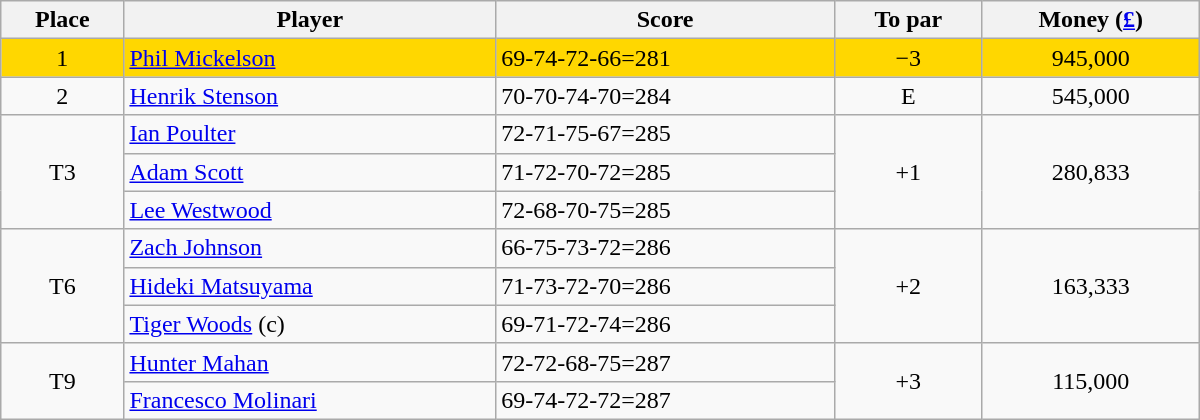<table class="wikitable" style="width:50em;margin-bottom:0;">
<tr>
<th>Place</th>
<th>Player</th>
<th>Score</th>
<th>To par</th>
<th>Money (<a href='#'>£</a>)</th>
</tr>
<tr style="background:gold">
<td align=center>1</td>
<td> <a href='#'>Phil Mickelson</a></td>
<td>69-74-72-66=281</td>
<td align=center>−3</td>
<td align=center>945,000</td>
</tr>
<tr>
<td align=center>2</td>
<td> <a href='#'>Henrik Stenson</a></td>
<td>70-70-74-70=284</td>
<td align=center>E</td>
<td align=center>545,000</td>
</tr>
<tr>
<td align=center rowspan=3>T3</td>
<td> <a href='#'>Ian Poulter</a></td>
<td>72-71-75-67=285</td>
<td align=center rowspan=3>+1</td>
<td align=center rowspan=3>280,833</td>
</tr>
<tr>
<td> <a href='#'>Adam Scott</a></td>
<td>71-72-70-72=285</td>
</tr>
<tr>
<td> <a href='#'>Lee Westwood</a></td>
<td>72-68-70-75=285</td>
</tr>
<tr>
<td align=center rowspan=3>T6</td>
<td> <a href='#'>Zach Johnson</a></td>
<td>66-75-73-72=286</td>
<td align=center rowspan=3>+2</td>
<td align=center rowspan=3>163,333</td>
</tr>
<tr>
<td> <a href='#'>Hideki Matsuyama</a></td>
<td>71-73-72-70=286</td>
</tr>
<tr>
<td> <a href='#'>Tiger Woods</a> (c)</td>
<td>69-71-72-74=286</td>
</tr>
<tr>
<td align=center rowspan=2>T9</td>
<td> <a href='#'>Hunter Mahan</a></td>
<td>72-72-68-75=287</td>
<td align=center rowspan=2>+3</td>
<td align=center rowspan=2>115,000</td>
</tr>
<tr>
<td> <a href='#'>Francesco Molinari</a></td>
<td>69-74-72-72=287</td>
</tr>
</table>
